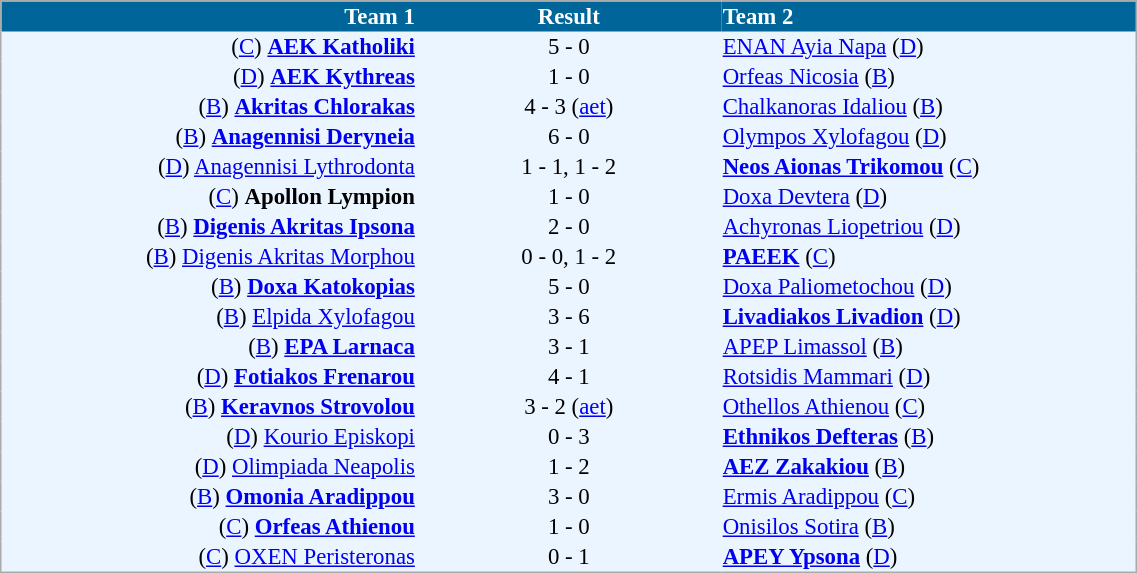<table cellspacing="0" style="background: #EBF5FF; border: 1px #aaa solid; border-collapse: collapse; font-size: 95%;" width=60%>
<tr bgcolor=#006699 style="color:white;">
<th width=30% align="right">Team 1</th>
<th width=22% align="center">Result</th>
<th width=30% align="left">Team 2</th>
</tr>
<tr>
<td align=right>(<a href='#'>C</a>) <strong><a href='#'>AEK Katholiki</a></strong></td>
<td align=center>5 - 0</td>
<td align=left><a href='#'>ENAN Ayia Napa</a> (<a href='#'>D</a>)</td>
</tr>
<tr>
<td align=right>(<a href='#'>D</a>) <strong><a href='#'>AEK Kythreas</a></strong></td>
<td align=center>1 - 0</td>
<td align=left><a href='#'>Orfeas Nicosia</a> (<a href='#'>B</a>)</td>
</tr>
<tr>
<td align=right>(<a href='#'>B</a>) <strong><a href='#'>Akritas Chlorakas</a></strong></td>
<td align=center>4 - 3 (<a href='#'>aet</a>)</td>
<td align=left><a href='#'>Chalkanoras Idaliou</a> (<a href='#'>B</a>)</td>
</tr>
<tr>
<td align=right>(<a href='#'>B</a>) <strong><a href='#'>Anagennisi Deryneia</a></strong></td>
<td align=center>6 - 0</td>
<td align=left><a href='#'>Olympos Xylofagou</a> (<a href='#'>D</a>)</td>
</tr>
<tr>
<td align=right>(<a href='#'>D</a>) <a href='#'>Anagennisi Lythrodonta</a></td>
<td align=center>1 - 1, 1 - 2</td>
<td align=left><strong><a href='#'>Neos Aionas Trikomou</a></strong> (<a href='#'>C</a>)</td>
</tr>
<tr>
<td align=right>(<a href='#'>C</a>) <strong>Apollon Lympion</strong></td>
<td align=center>1 - 0</td>
<td align=left><a href='#'>Doxa Devtera</a> (<a href='#'>D</a>)</td>
</tr>
<tr>
<td align=right>(<a href='#'>B</a>) <strong><a href='#'>Digenis Akritas Ipsona</a></strong></td>
<td align=center>2 - 0</td>
<td align=left><a href='#'>Achyronas Liopetriou</a> (<a href='#'>D</a>)</td>
</tr>
<tr>
<td align=right>(<a href='#'>B</a>) <a href='#'>Digenis Akritas Morphou</a></td>
<td align="center">0 - 0, 1 - 2</td>
<td align=left><strong><a href='#'>PAEEK</a></strong> (<a href='#'>C</a>)</td>
</tr>
<tr>
<td align=right>(<a href='#'>B</a>) <strong><a href='#'>Doxa Katokopias</a></strong></td>
<td align=center>5 - 0</td>
<td align=left><a href='#'>Doxa Paliometochou</a> (<a href='#'>D</a>)</td>
</tr>
<tr>
<td align=right>(<a href='#'>B</a>) <a href='#'>Elpida Xylofagou</a></td>
<td align=center>3 - 6</td>
<td align=left><strong><a href='#'>Livadiakos Livadion</a></strong> (<a href='#'>D</a>)</td>
</tr>
<tr>
<td align=right>(<a href='#'>B</a>) <strong><a href='#'>EPA Larnaca</a></strong></td>
<td align=center>3 - 1</td>
<td align=left><a href='#'>APEP Limassol</a> (<a href='#'>B</a>)</td>
</tr>
<tr>
<td align=right>(<a href='#'>D</a>) <strong><a href='#'>Fotiakos Frenarou</a></strong></td>
<td align=center>4 - 1</td>
<td align=left><a href='#'>Rotsidis Mammari</a> (<a href='#'>D</a>)</td>
</tr>
<tr>
<td align=right>(<a href='#'>B</a>) <strong><a href='#'>Keravnos Strovolou</a></strong></td>
<td align=center>3 - 2 (<a href='#'>aet</a>)</td>
<td align=left><a href='#'>Othellos Athienou</a> (<a href='#'>C</a>)</td>
</tr>
<tr>
<td align=right>(<a href='#'>D</a>) <a href='#'>Kourio Episkopi</a></td>
<td align=center>0 - 3</td>
<td align=left><strong><a href='#'>Ethnikos Defteras</a></strong> (<a href='#'>B</a>)</td>
</tr>
<tr>
<td align=right>(<a href='#'>D</a>) <a href='#'>Olimpiada Neapolis</a></td>
<td align=center>1 - 2</td>
<td align=left><strong><a href='#'>AEZ Zakakiou</a></strong> (<a href='#'>B</a>)</td>
</tr>
<tr>
<td align=right>(<a href='#'>B</a>) <strong><a href='#'>Omonia Aradippou</a></strong></td>
<td align=center>3 - 0</td>
<td align=left><a href='#'>Ermis Aradippou</a> (<a href='#'>C</a>)</td>
</tr>
<tr>
<td align=right>(<a href='#'>C</a>) <strong><a href='#'>Orfeas Athienou</a></strong></td>
<td align=center>1 - 0</td>
<td align=left><a href='#'>Onisilos Sotira</a> (<a href='#'>B</a>)</td>
</tr>
<tr>
<td align=right>(<a href='#'>C</a>) <a href='#'>OXEN Peristeronas</a></td>
<td align=center>0 - 1</td>
<td align=left><strong><a href='#'>APEY Ypsona</a></strong> (<a href='#'>D</a>)</td>
</tr>
<tr>
</tr>
</table>
